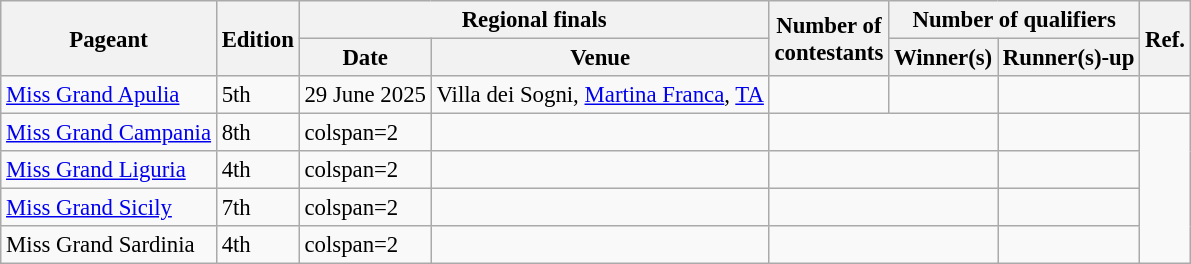<table class="wikitable defaultcenter col3left col4left" style="font-size: 95%;">
<tr>
<th rowspan=2>Pageant</th>
<th rowspan=2>Edition</th>
<th colspan=2>Regional finals</th>
<th rowspan=2>Number of<br>contestants</th>
<th colspan=2>Number of qualifiers</th>
<th rowspan=2>Ref.</th>
</tr>
<tr>
<th>Date</th>
<th>Venue</th>
<th>Winner(s)</th>
<th>Runner(s)-up</th>
</tr>
<tr>
<td><a href='#'>Miss Grand Apulia</a></td>
<td>5th</td>
<td>29 June 2025</td>
<td>Villa dei Sogni, <a href='#'>Martina Franca</a>, <a href='#'>TA</a></td>
<td></td>
<td></td>
<td></td>
<td></td>
</tr>
<tr>
<td><a href='#'>Miss Grand Campania</a></td>
<td>8th</td>
<td>colspan=2 </td>
<td></td>
<td colspan=2></td>
<td></td>
</tr>
<tr>
<td><a href='#'>Miss Grand Liguria</a></td>
<td>4th</td>
<td>colspan=2 </td>
<td></td>
<td colspan=2></td>
<td></td>
</tr>
<tr>
<td><a href='#'>Miss Grand Sicily</a></td>
<td>7th</td>
<td>colspan=2 </td>
<td></td>
<td colspan=2></td>
<td></td>
</tr>
<tr>
<td>Miss Grand Sardinia</td>
<td>4th</td>
<td>colspan=2 </td>
<td></td>
<td colspan=2></td>
<td></td>
</tr>
</table>
